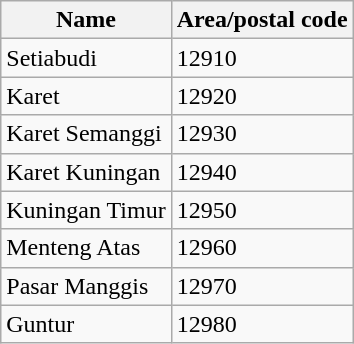<table class=wikitable>
<tr>
<th>Name</th>
<th>Area/postal code</th>
</tr>
<tr>
<td>Setiabudi</td>
<td>12910</td>
</tr>
<tr>
<td>Karet</td>
<td>12920</td>
</tr>
<tr>
<td>Karet Semanggi</td>
<td>12930</td>
</tr>
<tr>
<td>Karet Kuningan</td>
<td>12940</td>
</tr>
<tr>
<td>Kuningan Timur</td>
<td>12950</td>
</tr>
<tr>
<td>Menteng Atas</td>
<td>12960</td>
</tr>
<tr>
<td>Pasar Manggis</td>
<td>12970</td>
</tr>
<tr>
<td>Guntur</td>
<td>12980</td>
</tr>
</table>
